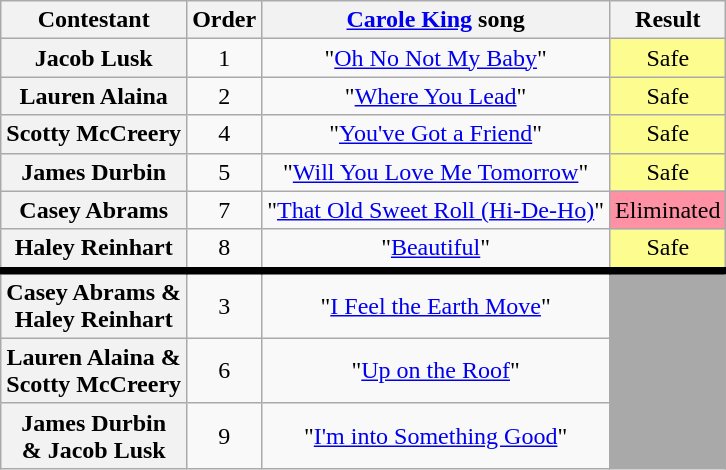<table class="wikitable unsortable" style="text-align:center;">
<tr>
<th scope="col">Contestant</th>
<th scope="col">Order</th>
<th scope="col"><a href='#'>Carole King</a> song</th>
<th scope="col">Result</th>
</tr>
<tr>
<th scope="row">Jacob Lusk</th>
<td>1</td>
<td>"<a href='#'>Oh No Not My Baby</a>"</td>
<td bgcolor="FDFC8F">Safe</td>
</tr>
<tr>
<th scope="row">Lauren Alaina</th>
<td>2</td>
<td>"<a href='#'>Where You Lead</a>"</td>
<td bgcolor="FDFC8F">Safe</td>
</tr>
<tr>
<th scope="row">Scotty McCreery</th>
<td>4</td>
<td>"<a href='#'>You've Got a Friend</a>"</td>
<td bgcolor="FDFC8F">Safe</td>
</tr>
<tr>
<th scope="row">James Durbin</th>
<td>5</td>
<td>"<a href='#'>Will You Love Me Tomorrow</a>"</td>
<td bgcolor="FDFC8F">Safe</td>
</tr>
<tr>
<th scope="row">Casey Abrams</th>
<td>7</td>
<td>"<a href='#'>That Old Sweet Roll (Hi-De-Ho)</a>"</td>
<td bgcolor="FF91A4">Eliminated</td>
</tr>
<tr>
<th scope="row">Haley Reinhart</th>
<td>8</td>
<td>"<a href='#'>Beautiful</a>"</td>
<td bgcolor="FDFC8F">Safe</td>
</tr>
<tr style="border-top:5px solid">
<th scope="row">Casey Abrams &<br>Haley Reinhart</th>
<td>3</td>
<td>"<a href='#'>I Feel the Earth Move</a>"</td>
<td rowspan="3" bgcolor="darkgray"></td>
</tr>
<tr>
<th scope="row">Lauren Alaina &<br>Scotty McCreery</th>
<td>6</td>
<td>"<a href='#'>Up on the Roof</a>"</td>
</tr>
<tr>
<th scope="row">James Durbin<br>& Jacob Lusk</th>
<td>9</td>
<td>"<a href='#'>I'm into Something Good</a>"</td>
</tr>
</table>
